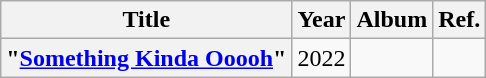<table class="wikitable plainrowheaders" style="text-align:center;">
<tr>
<th scope="col" rowspan="1">Title</th>
<th scope="col" rowspan="1">Year</th>
<th scope="col" rowspan="1">Album</th>
<th scope="col" rowspan="1">Ref.</th>
</tr>
<tr>
<th scope="row">"<a href='#'>Something Kinda Ooooh</a>"<br></th>
<td>2022</td>
<td></td>
<td></td>
</tr>
</table>
